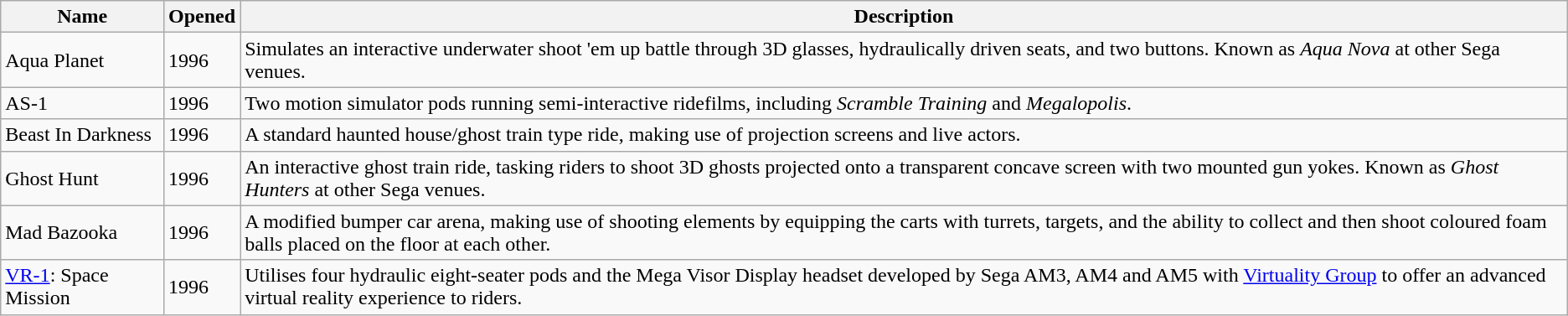<table class="wikitable">
<tr>
<th>Name</th>
<th>Opened</th>
<th>Description</th>
</tr>
<tr>
<td>Aqua Planet</td>
<td>1996</td>
<td>Simulates an interactive underwater shoot 'em up battle through 3D glasses, hydraulically driven seats, and two buttons. Known as <em>Aqua Nova</em> at other Sega venues.</td>
</tr>
<tr>
<td>AS-1</td>
<td>1996</td>
<td>Two motion simulator pods running semi-interactive ridefilms, including <em>Scramble Training</em> and <em>Megalopolis</em>.</td>
</tr>
<tr>
<td>Beast In Darkness</td>
<td>1996</td>
<td>A standard haunted house/ghost train type ride, making use of projection screens and live actors.</td>
</tr>
<tr>
<td>Ghost Hunt</td>
<td>1996</td>
<td>An interactive ghost train ride, tasking riders to shoot 3D ghosts projected onto a transparent concave screen with two mounted gun yokes. Known as <em>Ghost Hunters</em> at other Sega venues.</td>
</tr>
<tr>
<td>Mad Bazooka</td>
<td>1996</td>
<td>A modified bumper car arena, making use of shooting elements by equipping the carts with turrets, targets, and the ability to collect and then shoot coloured foam balls placed on the floor at each other.</td>
</tr>
<tr>
<td><a href='#'>VR-1</a>: Space Mission</td>
<td>1996</td>
<td>Utilises four hydraulic eight-seater pods and the Mega Visor Display headset developed by Sega AM3, AM4 and AM5 with <a href='#'>Virtuality Group</a> to offer an advanced virtual reality experience to riders.</td>
</tr>
</table>
